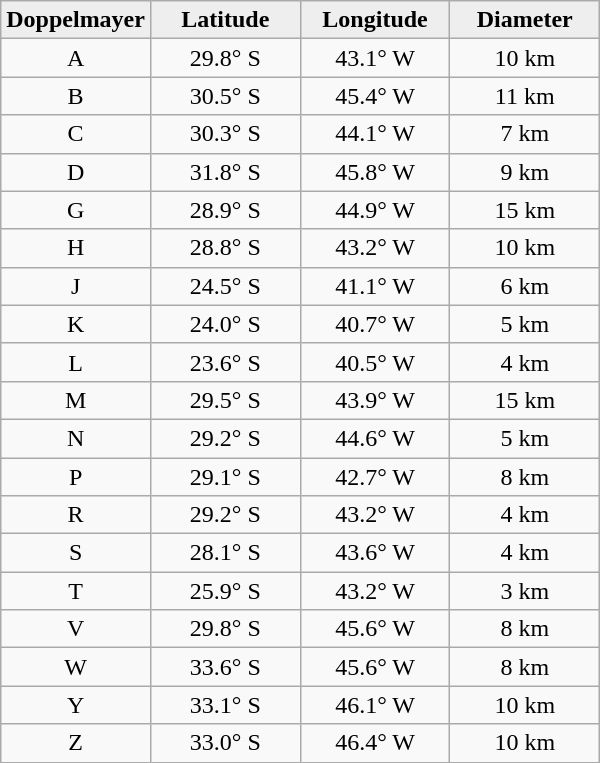<table class="wikitable">
<tr>
<th width="25%" style="background:#eeeeee;">Doppelmayer</th>
<th width="25%" style="background:#eeeeee;">Latitude</th>
<th width="25%" style="background:#eeeeee;">Longitude</th>
<th width="25%" style="background:#eeeeee;">Diameter</th>
</tr>
<tr>
<td align="center">A</td>
<td align="center">29.8° S</td>
<td align="center">43.1° W</td>
<td align="center">10 km</td>
</tr>
<tr>
<td align="center">B</td>
<td align="center">30.5° S</td>
<td align="center">45.4° W</td>
<td align="center">11 km</td>
</tr>
<tr>
<td align="center">C</td>
<td align="center">30.3° S</td>
<td align="center">44.1° W</td>
<td align="center">7 km</td>
</tr>
<tr>
<td align="center">D</td>
<td align="center">31.8° S</td>
<td align="center">45.8° W</td>
<td align="center">9 km</td>
</tr>
<tr>
<td align="center">G</td>
<td align="center">28.9° S</td>
<td align="center">44.9° W</td>
<td align="center">15 km</td>
</tr>
<tr>
<td align="center">H</td>
<td align="center">28.8° S</td>
<td align="center">43.2° W</td>
<td align="center">10 km</td>
</tr>
<tr>
<td align="center">J</td>
<td align="center">24.5° S</td>
<td align="center">41.1° W</td>
<td align="center">6 km</td>
</tr>
<tr>
<td align="center">K</td>
<td align="center">24.0° S</td>
<td align="center">40.7° W</td>
<td align="center">5 km</td>
</tr>
<tr>
<td align="center">L</td>
<td align="center">23.6° S</td>
<td align="center">40.5° W</td>
<td align="center">4 km</td>
</tr>
<tr>
<td align="center">M</td>
<td align="center">29.5° S</td>
<td align="center">43.9° W</td>
<td align="center">15 km</td>
</tr>
<tr>
<td align="center">N</td>
<td align="center">29.2° S</td>
<td align="center">44.6° W</td>
<td align="center">5 km</td>
</tr>
<tr>
<td align="center">P</td>
<td align="center">29.1° S</td>
<td align="center">42.7° W</td>
<td align="center">8 km</td>
</tr>
<tr>
<td align="center">R</td>
<td align="center">29.2° S</td>
<td align="center">43.2° W</td>
<td align="center">4 km</td>
</tr>
<tr>
<td align="center">S</td>
<td align="center">28.1° S</td>
<td align="center">43.6° W</td>
<td align="center">4 km</td>
</tr>
<tr>
<td align="center">T</td>
<td align="center">25.9° S</td>
<td align="center">43.2° W</td>
<td align="center">3 km</td>
</tr>
<tr>
<td align="center">V</td>
<td align="center">29.8° S</td>
<td align="center">45.6° W</td>
<td align="center">8 km</td>
</tr>
<tr>
<td align="center">W</td>
<td align="center">33.6° S</td>
<td align="center">45.6° W</td>
<td align="center">8 km</td>
</tr>
<tr>
<td align="center">Y</td>
<td align="center">33.1° S</td>
<td align="center">46.1° W</td>
<td align="center">10 km</td>
</tr>
<tr>
<td align="center">Z</td>
<td align="center">33.0° S</td>
<td align="center">46.4° W</td>
<td align="center">10 km</td>
</tr>
</table>
